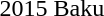<table>
<tr>
<td>2015 Baku<br></td>
<td></td>
<td></td>
<td></td>
</tr>
</table>
